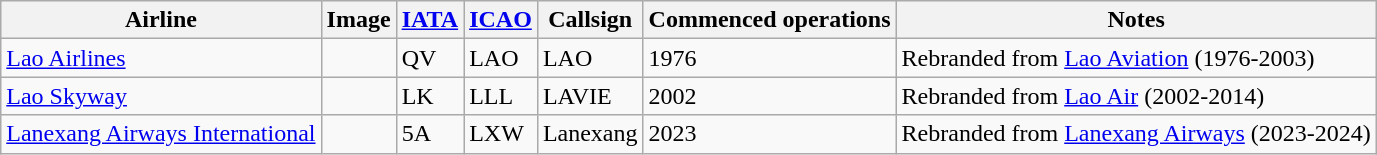<table class="wikitable sortable">
<tr valign="middle">
<th>Airline</th>
<th>Image</th>
<th><a href='#'>IATA</a></th>
<th><a href='#'>ICAO</a></th>
<th>Callsign</th>
<th>Commenced operations</th>
<th>Notes</th>
</tr>
<tr>
<td><a href='#'>Lao Airlines</a></td>
<td></td>
<td>QV</td>
<td>LAO</td>
<td>LAO</td>
<td>1976</td>
<td>Rebranded from <a href='#'>Lao Aviation</a> (1976-2003)</td>
</tr>
<tr>
<td><a href='#'>Lao Skyway</a></td>
<td></td>
<td>LK</td>
<td>LLL</td>
<td>LAVIE</td>
<td>2002</td>
<td>Rebranded from <a href='#'>Lao Air</a> (2002-2014)</td>
</tr>
<tr>
<td><a href='#'>Lanexang Airways International</a></td>
<td></td>
<td>5A</td>
<td>LXW</td>
<td>Lanexang</td>
<td>2023</td>
<td>Rebranded from <a href='#'>Lanexang Airways</a> (2023-2024)</td>
</tr>
</table>
